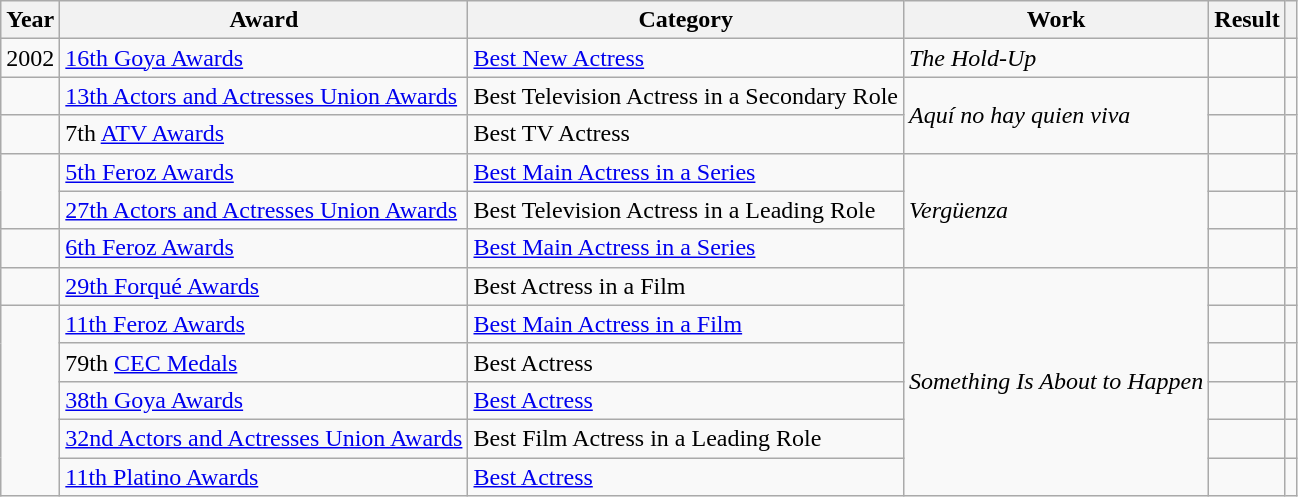<table class="wikitable sortable plainrowheaders">
<tr>
<th>Year</th>
<th>Award</th>
<th>Category</th>
<th>Work</th>
<th>Result</th>
<th scope="col" class="unsortable"></th>
</tr>
<tr>
<td align = "center">2002</td>
<td><a href='#'>16th Goya Awards</a></td>
<td><a href='#'>Best New Actress</a></td>
<td><em>The Hold-Up</em></td>
<td></td>
<td></td>
</tr>
<tr>
<td></td>
<td><a href='#'>13th Actors and Actresses Union Awards</a></td>
<td>Best Television Actress in a Secondary Role</td>
<td rowspan = "2"><em>Aquí no hay quien viva</em></td>
<td></td>
<td></td>
</tr>
<tr>
<td></td>
<td>7th <a href='#'>ATV Awards</a></td>
<td>Best TV Actress</td>
<td></td>
<td></td>
</tr>
<tr>
<td rowspan = "2"></td>
<td><a href='#'>5th Feroz Awards</a></td>
<td><a href='#'>Best Main Actress in a Series</a></td>
<td rowspan = "3"><em>Vergüenza</em></td>
<td></td>
<td></td>
</tr>
<tr>
<td><a href='#'>27th Actors and Actresses Union Awards</a></td>
<td>Best Television Actress in a Leading Role</td>
<td></td>
<td></td>
</tr>
<tr>
<td></td>
<td><a href='#'>6th Feroz Awards</a></td>
<td><a href='#'>Best Main Actress in a Series</a></td>
<td></td>
<td></td>
</tr>
<tr>
<td></td>
<td><a href='#'>29th Forqué Awards</a></td>
<td>Best Actress in a Film</td>
<td rowspan = "6"><em>Something Is About to Happen</em></td>
<td></td>
<td></td>
</tr>
<tr>
<td rowspan = "5"></td>
<td><a href='#'>11th Feroz Awards</a></td>
<td><a href='#'>Best Main Actress in a Film</a></td>
<td></td>
<td></td>
</tr>
<tr>
<td>79th <a href='#'>CEC Medals</a></td>
<td>Best Actress</td>
<td></td>
<td></td>
</tr>
<tr>
<td><a href='#'>38th Goya Awards</a></td>
<td><a href='#'>Best Actress</a></td>
<td></td>
<td></td>
</tr>
<tr>
<td><a href='#'>32nd Actors and Actresses Union Awards</a></td>
<td>Best Film Actress in a Leading Role</td>
<td></td>
<td></td>
</tr>
<tr>
<td><a href='#'>11th Platino Awards</a></td>
<td><a href='#'>Best Actress</a></td>
<td></td>
<td></td>
</tr>
</table>
